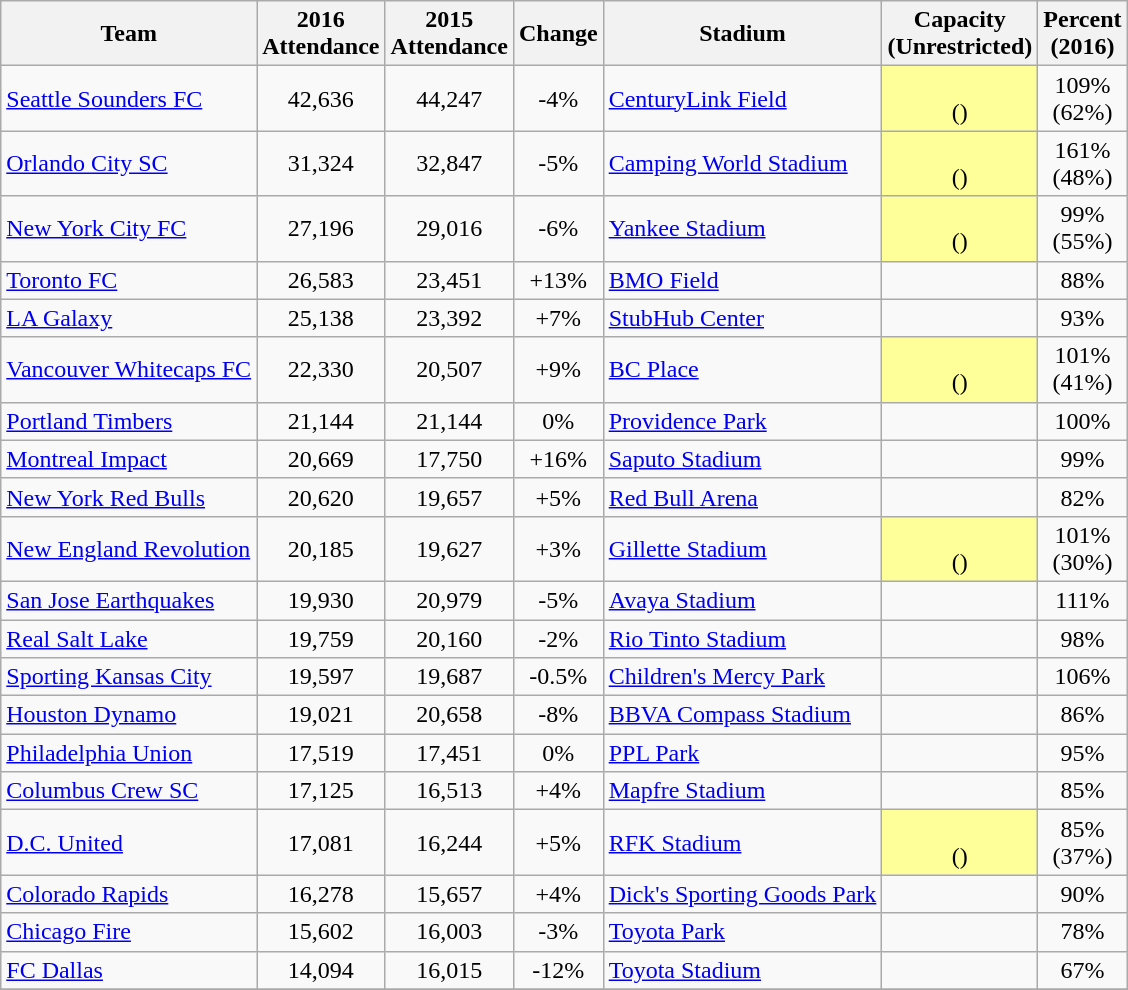<table class="wikitable sortable">
<tr>
<th>Team</th>
<th>2016<br>Attendance</th>
<th>2015<br>Attendance</th>
<th>Change</th>
<th>Stadium</th>
<th>Capacity<br>(Unrestricted)</th>
<th>Percent<br>(2016)</th>
</tr>
<tr>
<td><a href='#'>Seattle Sounders FC</a></td>
<td align=center>42,636</td>
<td align=center>44,247</td>
<td align=center>-4%</td>
<td><a href='#'>CenturyLink Field</a></td>
<td style="text-align:center; background:#ff9;"> <br> ()</td>
<td align=center>109%<br>(62%)</td>
</tr>
<tr>
<td><a href='#'>Orlando City SC</a></td>
<td align=center>31,324</td>
<td align=center>32,847</td>
<td align=center>-5%</td>
<td><a href='#'>Camping World Stadium</a></td>
<td style="text-align:center; background:#ff9;"> <br> ()</td>
<td align=center>161%<br>(48%)</td>
</tr>
<tr>
<td><a href='#'>New York City FC</a></td>
<td align=center>27,196</td>
<td align=center>29,016</td>
<td align=center>-6%</td>
<td><a href='#'>Yankee Stadium</a></td>
<td style="text-align:center; background:#ff9;"> <br> ()</td>
<td align=center>99%<br>(55%)</td>
</tr>
<tr>
<td><a href='#'>Toronto FC</a></td>
<td align=center>26,583</td>
<td align=center>23,451</td>
<td align=center>+13%</td>
<td><a href='#'>BMO Field</a></td>
<td align=center></td>
<td align=center>88%</td>
</tr>
<tr>
<td><a href='#'>LA Galaxy</a></td>
<td align=center>25,138</td>
<td align=center>23,392</td>
<td align=center>+7%</td>
<td><a href='#'>StubHub Center</a></td>
<td align=center></td>
<td align=center>93%</td>
</tr>
<tr>
<td><a href='#'>Vancouver Whitecaps FC</a></td>
<td align=center>22,330</td>
<td align=center>20,507</td>
<td align=center>+9%</td>
<td><a href='#'>BC Place</a></td>
<td style="text-align:center; background:#ff9;"> <br> ()</td>
<td align=center>101%<br>(41%)</td>
</tr>
<tr>
<td><a href='#'>Portland Timbers</a></td>
<td align=center>21,144</td>
<td align=center>21,144</td>
<td align=center>0%</td>
<td><a href='#'>Providence Park</a></td>
<td align=center></td>
<td align=center>100%</td>
</tr>
<tr>
<td><a href='#'>Montreal Impact</a></td>
<td align=center>20,669</td>
<td align=center>17,750</td>
<td align=center>+16%</td>
<td><a href='#'>Saputo Stadium</a></td>
<td align=center></td>
<td align=center>99%</td>
</tr>
<tr>
<td><a href='#'>New York Red Bulls</a></td>
<td align=center>20,620</td>
<td align=center>19,657</td>
<td align=center>+5%</td>
<td><a href='#'>Red Bull Arena</a></td>
<td align=center></td>
<td align=center>82%</td>
</tr>
<tr>
<td><a href='#'>New England Revolution</a></td>
<td align=center>20,185</td>
<td align=center>19,627</td>
<td align=center>+3%</td>
<td><a href='#'>Gillette Stadium</a></td>
<td style="text-align:center; background:#ff9;"> <br> ()</td>
<td align=center>101%<br>(30%)</td>
</tr>
<tr>
<td><a href='#'>San Jose Earthquakes</a></td>
<td align=center>19,930</td>
<td align="center">20,979</td>
<td align=center>-5%</td>
<td><a href='#'>Avaya Stadium</a></td>
<td align=center></td>
<td align=center>111%</td>
</tr>
<tr>
<td><a href='#'>Real Salt Lake</a></td>
<td align=center>19,759</td>
<td align=center>20,160</td>
<td align=center>-2%</td>
<td><a href='#'>Rio Tinto Stadium</a></td>
<td align=center></td>
<td align=center>98%</td>
</tr>
<tr>
<td><a href='#'>Sporting Kansas City</a></td>
<td align=center>19,597</td>
<td align=center>19,687</td>
<td align=center>-0.5%</td>
<td><a href='#'>Children's Mercy Park</a></td>
<td align=center></td>
<td align=center>106%</td>
</tr>
<tr>
<td><a href='#'>Houston Dynamo</a></td>
<td align=center>19,021</td>
<td align=center>20,658</td>
<td align=center>-8%</td>
<td><a href='#'>BBVA Compass Stadium</a></td>
<td align=center></td>
<td align=center>86%</td>
</tr>
<tr>
<td><a href='#'>Philadelphia Union</a></td>
<td align=center>17,519</td>
<td align=center>17,451</td>
<td align=center>0%</td>
<td><a href='#'>PPL Park</a></td>
<td align=center></td>
<td align=center>95%</td>
</tr>
<tr>
<td><a href='#'>Columbus Crew SC</a></td>
<td align=center>17,125</td>
<td align=center>16,513</td>
<td align=center>+4%</td>
<td><a href='#'>Mapfre Stadium</a></td>
<td align=center></td>
<td align=center>85%</td>
</tr>
<tr>
<td><a href='#'>D.C. United</a></td>
<td align=center>17,081</td>
<td align=center>16,244</td>
<td align=center>+5%</td>
<td><a href='#'>RFK Stadium</a></td>
<td style="text-align:center; background:#ff9;"> <br> ()</td>
<td align=center>85%<br>(37%)</td>
</tr>
<tr>
<td><a href='#'>Colorado Rapids</a></td>
<td align=center>16,278</td>
<td align="center">15,657</td>
<td align=center>+4%</td>
<td><a href='#'>Dick's Sporting Goods Park</a></td>
<td align=center></td>
<td align=center>90%</td>
</tr>
<tr>
<td><a href='#'>Chicago Fire</a></td>
<td align=center>15,602</td>
<td align=center>16,003</td>
<td align=center>-3%</td>
<td><a href='#'>Toyota Park</a></td>
<td align=center></td>
<td align=center>78%</td>
</tr>
<tr>
<td><a href='#'>FC Dallas</a></td>
<td align=center>14,094</td>
<td align=center>16,015</td>
<td align=center>-12%</td>
<td><a href='#'>Toyota Stadium</a></td>
<td align=center></td>
<td align=center>67%</td>
</tr>
<tr>
</tr>
</table>
